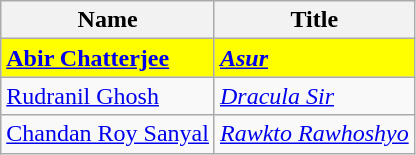<table class="wikitable">
<tr>
<th>Name</th>
<th>Title</th>
</tr>
<tr>
<td style="background:#FFFF00"><strong><a href='#'>Abir Chatterjee</a></strong></td>
<td style="background:#FFFF00"><em><a href='#'><strong>Asur</strong></a></em></td>
</tr>
<tr>
<td><a href='#'>Rudranil Ghosh</a></td>
<td><em><a href='#'>Dracula Sir</a></em></td>
</tr>
<tr>
<td><a href='#'>Chandan Roy Sanyal</a></td>
<td><em><a href='#'>Rawkto Rawhoshyo</a></em></td>
</tr>
</table>
